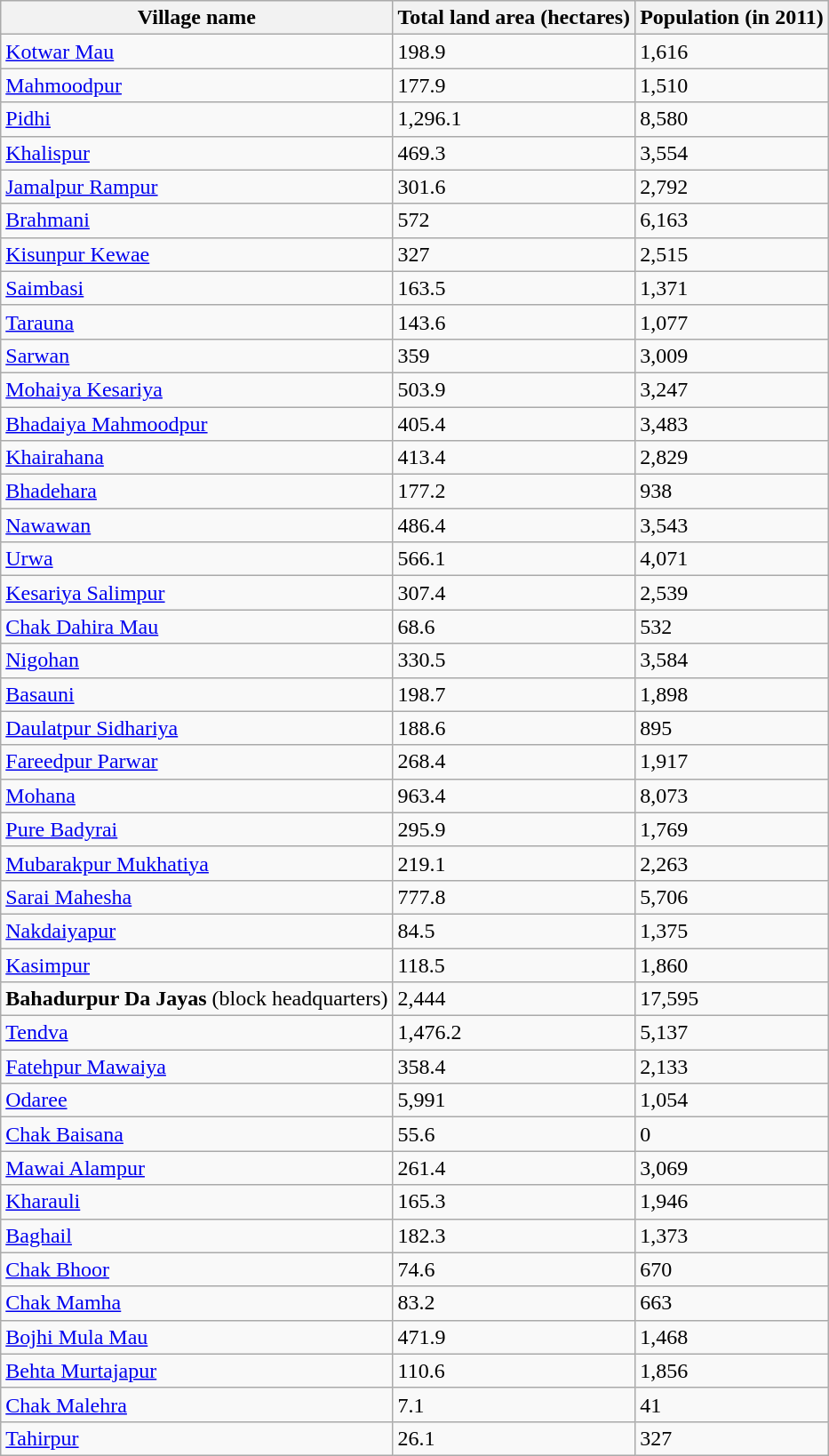<table class="wikitable sortable">
<tr>
<th>Village name</th>
<th>Total land area (hectares)</th>
<th>Population (in 2011)</th>
</tr>
<tr>
<td><a href='#'>Kotwar Mau</a></td>
<td>198.9</td>
<td>1,616</td>
</tr>
<tr>
<td><a href='#'>Mahmoodpur</a></td>
<td>177.9</td>
<td>1,510</td>
</tr>
<tr>
<td><a href='#'>Pidhi</a></td>
<td>1,296.1</td>
<td>8,580</td>
</tr>
<tr>
<td><a href='#'>Khalispur</a></td>
<td>469.3</td>
<td>3,554</td>
</tr>
<tr>
<td><a href='#'>Jamalpur Rampur</a></td>
<td>301.6</td>
<td>2,792</td>
</tr>
<tr>
<td><a href='#'>Brahmani</a></td>
<td>572</td>
<td>6,163</td>
</tr>
<tr>
<td><a href='#'>Kisunpur Kewae</a></td>
<td>327</td>
<td>2,515</td>
</tr>
<tr>
<td><a href='#'>Saimbasi</a></td>
<td>163.5</td>
<td>1,371</td>
</tr>
<tr>
<td><a href='#'>Tarauna</a></td>
<td>143.6</td>
<td>1,077</td>
</tr>
<tr>
<td><a href='#'>Sarwan</a></td>
<td>359</td>
<td>3,009</td>
</tr>
<tr>
<td><a href='#'>Mohaiya Kesariya</a></td>
<td>503.9</td>
<td>3,247</td>
</tr>
<tr>
<td><a href='#'>Bhadaiya Mahmoodpur</a></td>
<td>405.4</td>
<td>3,483</td>
</tr>
<tr>
<td><a href='#'>Khairahana</a></td>
<td>413.4</td>
<td>2,829</td>
</tr>
<tr>
<td><a href='#'>Bhadehara</a></td>
<td>177.2</td>
<td>938</td>
</tr>
<tr>
<td><a href='#'>Nawawan</a></td>
<td>486.4</td>
<td>3,543</td>
</tr>
<tr>
<td><a href='#'>Urwa</a></td>
<td>566.1</td>
<td>4,071</td>
</tr>
<tr>
<td><a href='#'>Kesariya Salimpur</a></td>
<td>307.4</td>
<td>2,539</td>
</tr>
<tr>
<td><a href='#'>Chak Dahira Mau</a></td>
<td>68.6</td>
<td>532</td>
</tr>
<tr>
<td><a href='#'>Nigohan</a></td>
<td>330.5</td>
<td>3,584</td>
</tr>
<tr>
<td><a href='#'>Basauni</a></td>
<td>198.7</td>
<td>1,898</td>
</tr>
<tr>
<td><a href='#'>Daulatpur Sidhariya</a></td>
<td>188.6</td>
<td>895</td>
</tr>
<tr>
<td><a href='#'>Fareedpur Parwar</a></td>
<td>268.4</td>
<td>1,917</td>
</tr>
<tr>
<td><a href='#'>Mohana</a></td>
<td>963.4</td>
<td>8,073</td>
</tr>
<tr>
<td><a href='#'>Pure Badyrai</a></td>
<td>295.9</td>
<td>1,769</td>
</tr>
<tr>
<td><a href='#'>Mubarakpur Mukhatiya</a></td>
<td>219.1</td>
<td>2,263</td>
</tr>
<tr>
<td><a href='#'>Sarai Mahesha</a></td>
<td>777.8</td>
<td>5,706</td>
</tr>
<tr>
<td><a href='#'>Nakdaiyapur</a></td>
<td>84.5</td>
<td>1,375</td>
</tr>
<tr>
<td><a href='#'>Kasimpur</a></td>
<td>118.5</td>
<td>1,860</td>
</tr>
<tr>
<td><strong>Bahadurpur Da Jayas</strong> (block headquarters)</td>
<td>2,444</td>
<td>17,595</td>
</tr>
<tr>
<td><a href='#'>Tendva</a></td>
<td>1,476.2</td>
<td>5,137</td>
</tr>
<tr>
<td><a href='#'>Fatehpur Mawaiya</a></td>
<td>358.4</td>
<td>2,133</td>
</tr>
<tr>
<td><a href='#'>Odaree</a></td>
<td>5,991</td>
<td>1,054</td>
</tr>
<tr>
<td><a href='#'>Chak Baisana</a></td>
<td>55.6</td>
<td>0</td>
</tr>
<tr>
<td><a href='#'>Mawai Alampur</a></td>
<td>261.4</td>
<td>3,069</td>
</tr>
<tr>
<td><a href='#'>Kharauli</a></td>
<td>165.3</td>
<td>1,946</td>
</tr>
<tr>
<td><a href='#'>Baghail</a></td>
<td>182.3</td>
<td>1,373</td>
</tr>
<tr>
<td><a href='#'>Chak Bhoor</a></td>
<td>74.6</td>
<td>670</td>
</tr>
<tr>
<td><a href='#'>Chak Mamha</a></td>
<td>83.2</td>
<td>663</td>
</tr>
<tr>
<td><a href='#'>Bojhi Mula Mau</a></td>
<td>471.9</td>
<td>1,468</td>
</tr>
<tr>
<td><a href='#'>Behta Murtajapur</a></td>
<td>110.6</td>
<td>1,856</td>
</tr>
<tr>
<td><a href='#'>Chak Malehra</a></td>
<td>7.1</td>
<td>41</td>
</tr>
<tr>
<td><a href='#'>Tahirpur</a></td>
<td>26.1</td>
<td>327</td>
</tr>
</table>
